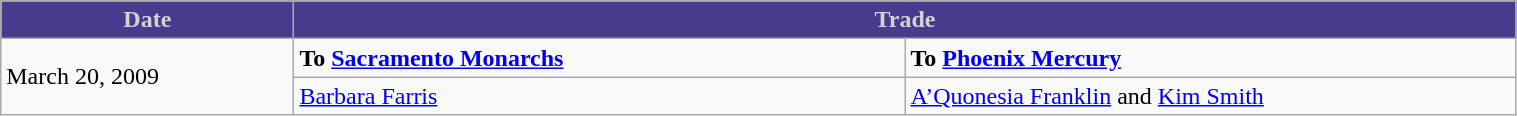<table class="wikitable" style="width:80%">
<tr>
<th style="background:#483B8D;color:#D3D3D3; width=200">Date</th>
<th style="background:#483B8D;color:#D3D3D3;" colspan=2>Trade</th>
</tr>
<tr>
<td rowspan=2>March 20, 2009</td>
<td width=400><strong>To <a href='#'>Sacramento Monarchs</a></strong></td>
<td width=400><strong>To <a href='#'>Phoenix Mercury</a></strong></td>
</tr>
<tr>
<td><a href='#'>Barbara Farris</a></td>
<td><a href='#'>A’Quonesia Franklin</a> and <a href='#'>Kim Smith</a></td>
</tr>
</table>
